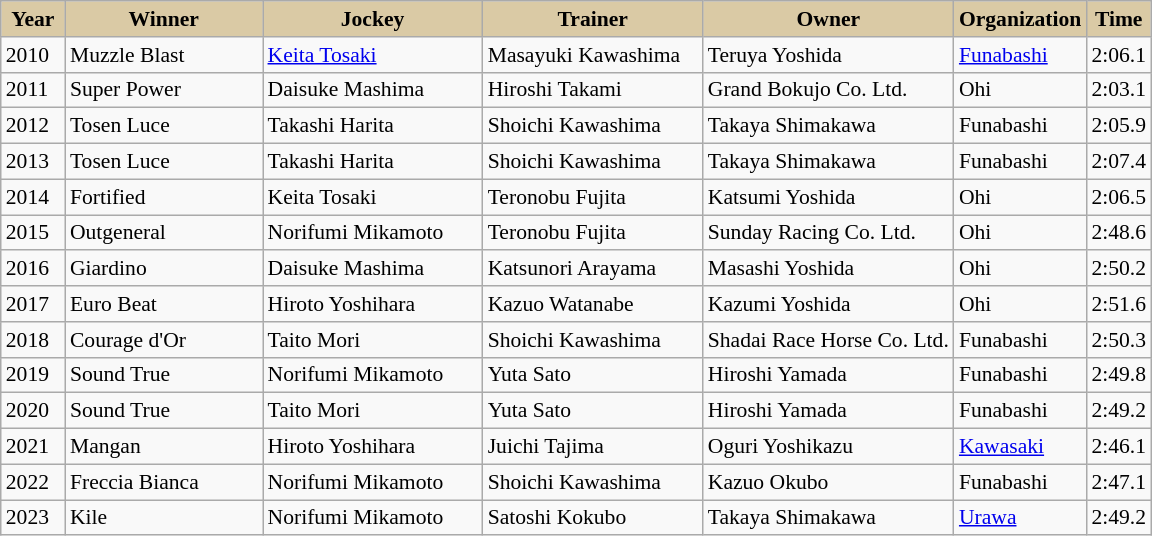<table class="wikitable sortable" style="font-size:90%; white-space:nowrap">
<tr>
<th style="background-color:#DACAA5; width:36px">Year<br></th>
<th style="background-color:#DACAA5; width:125px">Winner<br></th>
<th style="background-color:#DACAA5; width:140px">Jockey<br></th>
<th style="background-color:#DACAA5; width:140px">Trainer<br></th>
<th style="background-color:#DACAA5; width:160px">Owner<br></th>
<th style="background-color:#DACAA5">Organization<br></th>
<th style="background-color:#DACAA5">Time<br></th>
</tr>
<tr>
<td>2010</td>
<td>Muzzle Blast</td>
<td><a href='#'>Keita Tosaki</a></td>
<td>Masayuki Kawashima</td>
<td>Teruya Yoshida</td>
<td><a href='#'>Funabashi</a></td>
<td>2:06.1</td>
</tr>
<tr>
<td>2011</td>
<td>Super Power</td>
<td>Daisuke Mashima</td>
<td>Hiroshi Takami</td>
<td>Grand Bokujo Co. Ltd.</td>
<td>Ohi</td>
<td>2:03.1</td>
</tr>
<tr>
<td>2012</td>
<td>Tosen Luce</td>
<td>Takashi Harita</td>
<td>Shoichi Kawashima</td>
<td>Takaya Shimakawa</td>
<td>Funabashi</td>
<td>2:05.9</td>
</tr>
<tr>
<td>2013</td>
<td>Tosen Luce</td>
<td>Takashi Harita</td>
<td>Shoichi Kawashima</td>
<td>Takaya Shimakawa</td>
<td>Funabashi</td>
<td>2:07.4</td>
</tr>
<tr>
<td>2014</td>
<td>Fortified</td>
<td>Keita Tosaki</td>
<td>Teronobu Fujita</td>
<td>Katsumi Yoshida</td>
<td>Ohi</td>
<td>2:06.5</td>
</tr>
<tr>
<td>2015</td>
<td>Outgeneral</td>
<td>Norifumi Mikamoto</td>
<td>Teronobu Fujita</td>
<td>Sunday Racing Co. Ltd.</td>
<td>Ohi</td>
<td>2:48.6</td>
</tr>
<tr>
<td>2016</td>
<td>Giardino</td>
<td>Daisuke Mashima</td>
<td>Katsunori Arayama</td>
<td>Masashi Yoshida</td>
<td>Ohi</td>
<td>2:50.2</td>
</tr>
<tr>
<td>2017</td>
<td>Euro Beat</td>
<td>Hiroto Yoshihara</td>
<td>Kazuo Watanabe</td>
<td>Kazumi Yoshida</td>
<td>Ohi</td>
<td>2:51.6</td>
</tr>
<tr>
<td>2018</td>
<td>Courage d'Or</td>
<td>Taito Mori</td>
<td>Shoichi Kawashima</td>
<td>Shadai Race Horse Co. Ltd.</td>
<td>Funabashi</td>
<td>2:50.3</td>
</tr>
<tr>
<td>2019</td>
<td>Sound True</td>
<td>Norifumi Mikamoto</td>
<td>Yuta Sato</td>
<td>Hiroshi Yamada</td>
<td>Funabashi</td>
<td>2:49.8</td>
</tr>
<tr>
<td>2020</td>
<td>Sound True</td>
<td>Taito Mori</td>
<td>Yuta Sato</td>
<td>Hiroshi Yamada</td>
<td>Funabashi</td>
<td>2:49.2</td>
</tr>
<tr>
<td>2021</td>
<td>Mangan</td>
<td>Hiroto Yoshihara</td>
<td>Juichi Tajima</td>
<td>Oguri Yoshikazu</td>
<td><a href='#'>Kawasaki</a></td>
<td>2:46.1</td>
</tr>
<tr>
<td>2022</td>
<td>Freccia Bianca</td>
<td>Norifumi Mikamoto</td>
<td>Shoichi Kawashima</td>
<td>Kazuo Okubo</td>
<td>Funabashi</td>
<td>2:47.1</td>
</tr>
<tr>
<td>2023</td>
<td>Kile</td>
<td>Norifumi Mikamoto</td>
<td>Satoshi Kokubo</td>
<td>Takaya Shimakawa</td>
<td><a href='#'>Urawa</a></td>
<td>2:49.2</td>
</tr>
</table>
